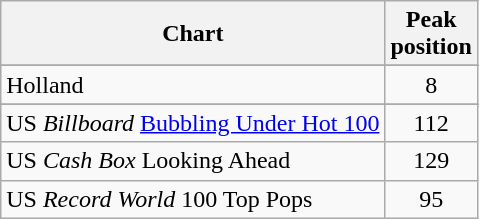<table class="wikitable sortable">
<tr>
<th>Chart</th>
<th>Peak<br>position</th>
</tr>
<tr>
</tr>
<tr>
<td>Holland</td>
<td align="center">8</td>
</tr>
<tr>
</tr>
<tr>
<td>US <em>Billboard</em> <a href='#'>Bubbling Under Hot 100</a></td>
<td align="center">112</td>
</tr>
<tr>
<td>US <em>Cash Box</em> Looking Ahead</td>
<td align="center">129</td>
</tr>
<tr>
<td>US <em>Record World</em> 100 Top Pops</td>
<td align="center">95</td>
</tr>
</table>
